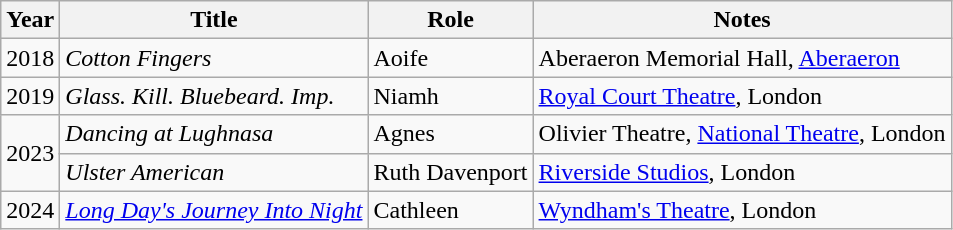<table class="wikitable">
<tr>
<th>Year</th>
<th>Title</th>
<th>Role</th>
<th>Notes</th>
</tr>
<tr>
<td>2018</td>
<td><em>Cotton Fingers</em></td>
<td>Aoife</td>
<td>Aberaeron Memorial Hall, <a href='#'>Aberaeron</a></td>
</tr>
<tr>
<td>2019</td>
<td><em>Glass. Kill. Bluebeard. Imp.</em></td>
<td>Niamh</td>
<td><a href='#'>Royal Court Theatre</a>, London</td>
</tr>
<tr>
<td rowspan="2">2023</td>
<td><em>Dancing at Lughnasa</em></td>
<td>Agnes</td>
<td>Olivier Theatre, <a href='#'>National Theatre</a>, London</td>
</tr>
<tr>
<td><em>Ulster American</em></td>
<td>Ruth Davenport</td>
<td><a href='#'>Riverside Studios</a>, London</td>
</tr>
<tr>
<td>2024</td>
<td><em><a href='#'>Long Day's Journey Into Night</a></em></td>
<td>Cathleen</td>
<td><a href='#'>Wyndham's Theatre</a>, London</td>
</tr>
</table>
